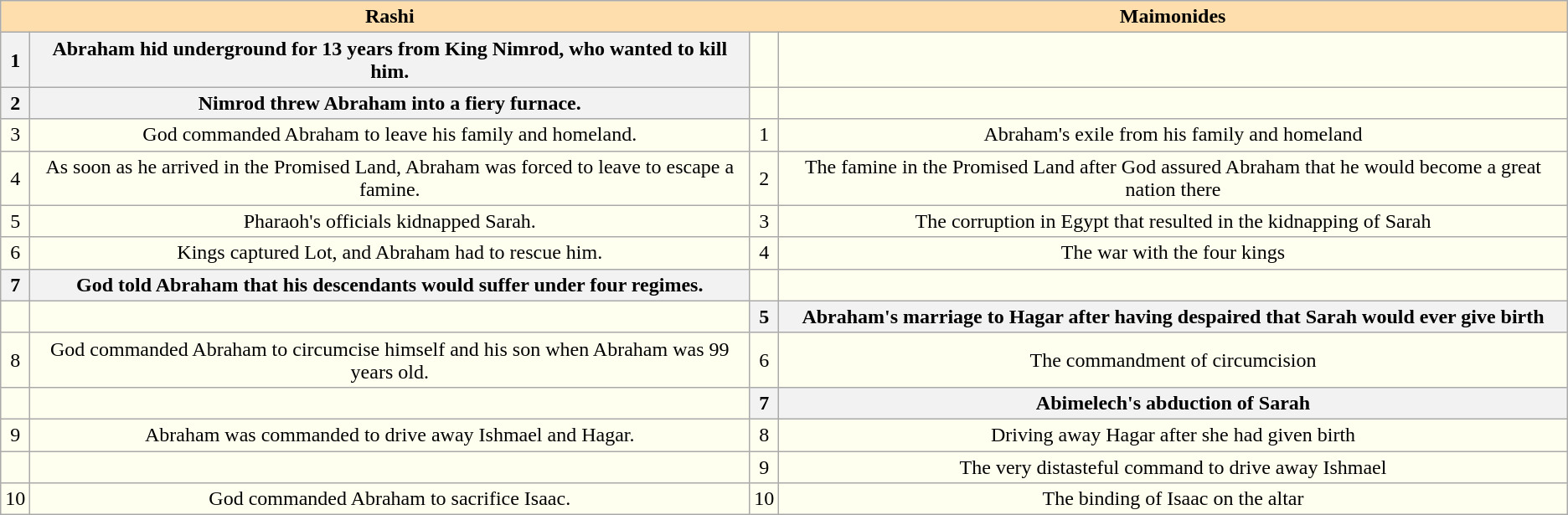<table class="wikitable" style="text-align:center; background:Ivory;">
<tr>
<th style="border:1px white; background:Navajowhite;"></th>
<th style="border:1px white; background:Navajowhite;"><strong>Rashi</strong></th>
<th style="border:1px white; background:Navajowhite;"></th>
<th style="border:1px white; background:Navajowhite;"><strong>Maimonides</strong></th>
</tr>
<tr>
<th>1</th>
<th>Abraham hid underground for 13 years from King Nimrod, who wanted to kill him.</th>
<td></td>
<td></td>
</tr>
<tr>
<th>2</th>
<th>Nimrod threw Abraham into a fiery furnace.</th>
<td></td>
<td></td>
</tr>
<tr>
<td>3</td>
<td>God commanded Abraham to leave his family and homeland.</td>
<td>1</td>
<td>Abraham's exile from his family and homeland</td>
</tr>
<tr>
<td>4</td>
<td>As soon as he arrived in the Promised Land, Abraham was forced to leave to escape a famine.</td>
<td>2</td>
<td>The famine in the Promised Land after God assured Abraham that he would become a great nation there</td>
</tr>
<tr>
<td>5</td>
<td>Pharaoh's officials kidnapped Sarah.</td>
<td>3</td>
<td>The corruption in Egypt that resulted in the kidnapping of Sarah</td>
</tr>
<tr>
<td>6</td>
<td>Kings captured Lot, and Abraham had to rescue him.</td>
<td>4</td>
<td>The war with the four kings</td>
</tr>
<tr>
<th>7</th>
<th>God told Abraham that his descendants would suffer under four regimes.</th>
<td></td>
<td></td>
</tr>
<tr>
<td></td>
<td></td>
<th>5</th>
<th>Abraham's marriage to Hagar after having despaired that Sarah would ever give birth</th>
</tr>
<tr>
<td>8</td>
<td>God commanded Abraham to circumcise himself and his son when Abraham was 99 years old.</td>
<td>6</td>
<td>The commandment of circumcision</td>
</tr>
<tr>
<td></td>
<td></td>
<th>7</th>
<th>Abimelech's abduction of Sarah</th>
</tr>
<tr>
<td>9</td>
<td>Abraham was commanded to drive away Ishmael and Hagar.</td>
<td>8</td>
<td>Driving away Hagar after she had given birth</td>
</tr>
<tr>
<td></td>
<td></td>
<td>9</td>
<td>The very distasteful command to drive away Ishmael</td>
</tr>
<tr>
<td>10</td>
<td>God commanded Abraham to sacrifice Isaac.</td>
<td>10</td>
<td>The binding of Isaac on the altar</td>
</tr>
</table>
